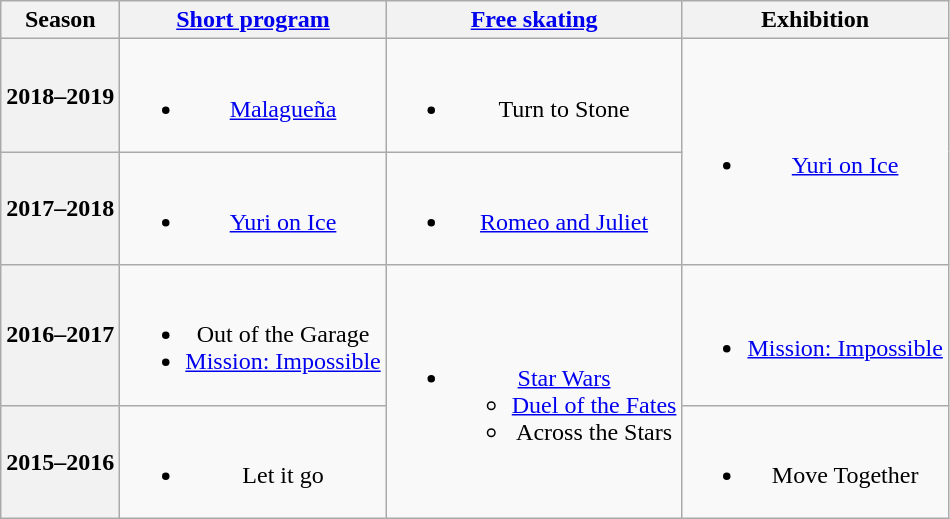<table class=wikitable style=text-align:center>
<tr>
<th>Season</th>
<th><a href='#'>Short program</a></th>
<th><a href='#'>Free skating</a></th>
<th>Exhibition</th>
</tr>
<tr>
<th>2018–2019 <br> </th>
<td><br><ul><li><a href='#'>Malagueña</a> <br></li></ul></td>
<td><br><ul><li>Turn to Stone <br></li></ul></td>
<td rowspan=2><br><ul><li><a href='#'>Yuri on Ice</a> <br></li></ul></td>
</tr>
<tr>
<th>2017–2018 <br> </th>
<td><br><ul><li><a href='#'>Yuri on Ice</a> <br></li></ul></td>
<td><br><ul><li><a href='#'>Romeo and Juliet</a><br></li></ul></td>
</tr>
<tr>
<th>2016–2017 <br> </th>
<td><br><ul><li>Out of the Garage <br></li><li><a href='#'>Mission: Impossible</a></li></ul></td>
<td rowspan=2><br><ul><li><a href='#'>Star Wars</a> <br><ul><li><a href='#'>Duel of the Fates</a></li><li>Across the Stars</li></ul></li></ul></td>
<td><br><ul><li><a href='#'>Mission: Impossible</a></li></ul></td>
</tr>
<tr>
<th>2015–2016<br></th>
<td><br><ul><li>Let it go <br></li></ul></td>
<td><br><ul><li>Move Together</li></ul></td>
</tr>
</table>
